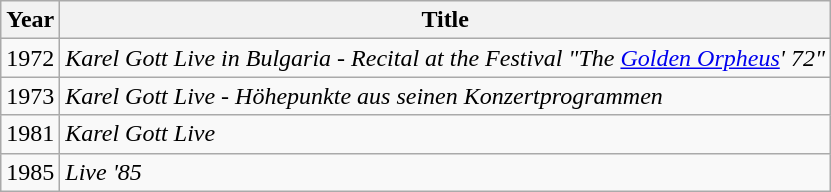<table class="wikitable">
<tr>
<th rowspan="1">Year</th>
<th rowspan="1">Title</th>
</tr>
<tr>
<td>1972</td>
<td><em>Karel Gott Live in Bulgaria - Recital at the Festival "The <a href='#'>Golden Orpheus</a>' 72"</em></td>
</tr>
<tr>
<td>1973</td>
<td><em>Karel Gott Live - Höhepunkte aus seinen Konzertprogrammen</em></td>
</tr>
<tr>
<td>1981</td>
<td><em>Karel Gott Live</em></td>
</tr>
<tr>
<td>1985</td>
<td><em>Live '85</em></td>
</tr>
</table>
